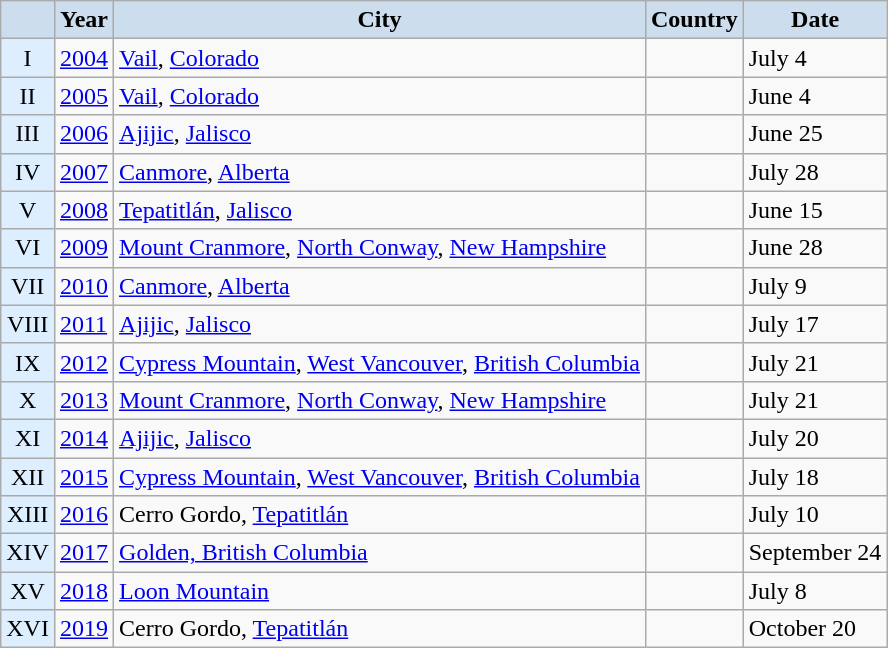<table class="wikitable" align="center">
<tr>
<th style="background-color: #CCDDEE;"></th>
<th style="background-color: #CCDDEE;">Year</th>
<th style="background-color: #CCDDEE;">City</th>
<th style="background-color: #CCDDEE;">Country</th>
<th style="background-color: #CCDDEE;">Date</th>
</tr>
<tr>
<td bgcolor=DDEEFF align="center">I</td>
<td><a href='#'>2004</a></td>
<td><a href='#'>Vail</a>, <a href='#'>Colorado</a></td>
<td></td>
<td>July 4</td>
</tr>
<tr>
<td bgcolor=DDEEFF align="center">II</td>
<td><a href='#'>2005</a></td>
<td><a href='#'>Vail</a>, <a href='#'>Colorado</a></td>
<td></td>
<td>June 4</td>
</tr>
<tr>
<td bgcolor=DDEEFF align="center">III</td>
<td><a href='#'>2006</a></td>
<td><a href='#'>Ajijic</a>, <a href='#'>Jalisco</a></td>
<td></td>
<td>June 25</td>
</tr>
<tr>
<td bgcolor=DDEEFF align="center">IV</td>
<td><a href='#'>2007</a></td>
<td><a href='#'>Canmore</a>, <a href='#'>Alberta</a></td>
<td></td>
<td>July 28</td>
</tr>
<tr>
<td bgcolor=DDEEFF align="center">V</td>
<td><a href='#'>2008</a></td>
<td><a href='#'>Tepatitlán</a>, <a href='#'>Jalisco</a></td>
<td></td>
<td>June 15</td>
</tr>
<tr>
<td bgcolor=DDEEFF align="center">VI</td>
<td><a href='#'>2009</a></td>
<td><a href='#'>Mount Cranmore</a>, <a href='#'>North Conway</a>, <a href='#'>New Hampshire</a></td>
<td></td>
<td>June 28</td>
</tr>
<tr>
<td bgcolor=DDEEFF align="center">VII</td>
<td><a href='#'>2010</a></td>
<td><a href='#'>Canmore</a>, <a href='#'>Alberta</a></td>
<td></td>
<td>July 9</td>
</tr>
<tr>
<td bgcolor=DDEEFF align="center">VIII</td>
<td><a href='#'>2011</a></td>
<td><a href='#'>Ajijic</a>, <a href='#'>Jalisco</a></td>
<td></td>
<td>July 17</td>
</tr>
<tr>
<td bgcolor=DDEEFF align="center">IX</td>
<td><a href='#'>2012</a></td>
<td><a href='#'>Cypress Mountain</a>, <a href='#'>West Vancouver</a>, <a href='#'>British Columbia</a></td>
<td></td>
<td>July 21</td>
</tr>
<tr>
<td bgcolor=DDEEFF align="center">X</td>
<td><a href='#'>2013</a></td>
<td><a href='#'>Mount Cranmore</a>, <a href='#'>North Conway</a>, <a href='#'>New Hampshire</a></td>
<td></td>
<td>July 21</td>
</tr>
<tr>
<td bgcolor=DDEEFF align="center">XI</td>
<td><a href='#'>2014</a></td>
<td><a href='#'>Ajijic</a>, <a href='#'>Jalisco</a></td>
<td></td>
<td>July 20</td>
</tr>
<tr>
<td bgcolor=DDEEFF align="center">XII</td>
<td><a href='#'>2015</a></td>
<td><a href='#'>Cypress Mountain</a>, <a href='#'>West Vancouver</a>, <a href='#'>British Columbia</a></td>
<td></td>
<td>July 18</td>
</tr>
<tr>
<td bgcolor=DDEEFF align="center">XIII</td>
<td><a href='#'>2016</a></td>
<td>Cerro Gordo, <a href='#'>Tepatitlán</a></td>
<td></td>
<td>July 10</td>
</tr>
<tr>
<td bgcolor=DDEEFF align="center">XIV</td>
<td><a href='#'>2017</a></td>
<td><a href='#'>Golden, British Columbia</a></td>
<td></td>
<td>September 24</td>
</tr>
<tr>
<td bgcolor=DDEEFF align="center">XV</td>
<td><a href='#'>2018</a></td>
<td><a href='#'>Loon Mountain</a></td>
<td></td>
<td>July 8</td>
</tr>
<tr>
<td bgcolor=DDEEFF align="center">XVI</td>
<td><a href='#'>2019</a></td>
<td>Cerro Gordo, <a href='#'>Tepatitlán</a></td>
<td></td>
<td>October 20</td>
</tr>
</table>
